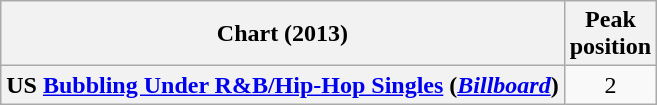<table class="wikitable plainrowheaders" style="text-align:center;">
<tr>
<th scope="col">Chart (2013)</th>
<th scope="col">Peak<br>position</th>
</tr>
<tr>
<th scope="row">US <a href='#'>Bubbling Under R&B/Hip-Hop Singles</a> (<em><a href='#'>Billboard</a></em>)</th>
<td style="text-align:center;">2</td>
</tr>
</table>
